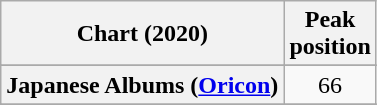<table class="wikitable sortable plainrowheaders" style="text-align:center">
<tr>
<th scope="col">Chart (2020)</th>
<th scope="col">Peak<br>position</th>
</tr>
<tr>
</tr>
<tr>
</tr>
<tr>
</tr>
<tr>
</tr>
<tr>
</tr>
<tr>
</tr>
<tr>
</tr>
<tr>
</tr>
<tr>
</tr>
<tr>
<th scope="row">Japanese Albums (<a href='#'>Oricon</a>)</th>
<td>66</td>
</tr>
<tr>
</tr>
<tr>
</tr>
<tr>
</tr>
<tr>
</tr>
<tr>
</tr>
<tr>
</tr>
<tr>
</tr>
</table>
